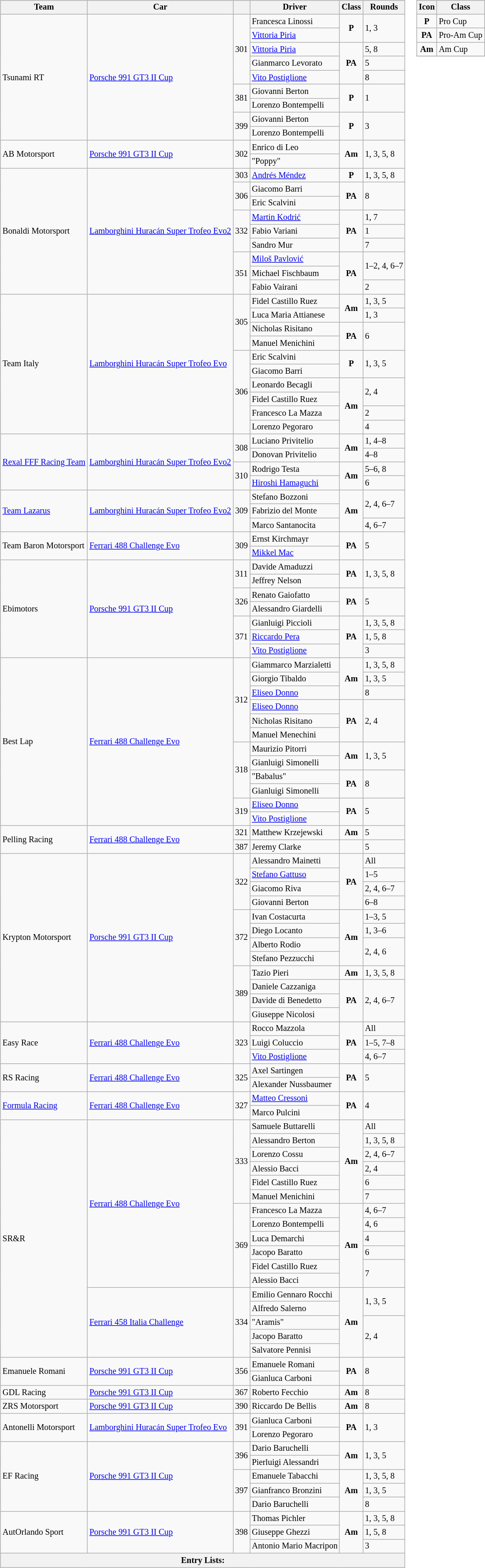<table>
<tr>
<td><br><table class="wikitable" style="font-size: 85%;">
<tr>
<th>Team</th>
<th>Car</th>
<th></th>
<th>Driver</th>
<th>Class</th>
<th>Rounds</th>
</tr>
<tr>
<td rowspan="9"> Tsunami RT</td>
<td rowspan="9"><a href='#'>Porsche 991 GT3 II Cup</a></td>
<td rowspan="5" align="center">301</td>
<td> Francesca Linossi</td>
<td rowspan=2 align=center><strong><span>P</span></strong></td>
<td rowspan=2>1, 3</td>
</tr>
<tr>
<td> <a href='#'>Vittoria Piria</a></td>
</tr>
<tr>
<td> <a href='#'>Vittoria Piria</a></td>
<td rowspan="3" align="center"><strong><span>PA</span></strong></td>
<td>5, 8</td>
</tr>
<tr>
<td> Gianmarco Levorato</td>
<td>5</td>
</tr>
<tr>
<td> <a href='#'>Vito Postiglione</a></td>
<td>8</td>
</tr>
<tr>
<td rowspan=2 align=center>381</td>
<td> Giovanni Berton</td>
<td rowspan=2 align=center><strong><span>P</span></strong></td>
<td rowspan=2>1</td>
</tr>
<tr>
<td> Lorenzo Bontempelli</td>
</tr>
<tr>
<td rowspan=2 align=center>399</td>
<td> Giovanni Berton</td>
<td rowspan=2 align=center><strong><span>P</span></strong></td>
<td rowspan=2>3</td>
</tr>
<tr>
<td> Lorenzo Bontempelli</td>
</tr>
<tr>
<td rowspan=2> AB Motorsport</td>
<td rowspan=2><a href='#'>Porsche 991 GT3 II Cup</a></td>
<td rowspan=2 align=center>302</td>
<td> Enrico di Leo</td>
<td rowspan=2 align=center><strong><span>Am</span></strong></td>
<td rowspan=2>1, 3, 5, 8</td>
</tr>
<tr>
<td> "Poppy"</td>
</tr>
<tr>
<td rowspan="9"> Bonaldi Motorsport</td>
<td rowspan="9"><a href='#'>Lamborghini Huracán Super Trofeo Evo2</a></td>
<td align=center>303</td>
<td> <a href='#'>Andrés Méndez</a></td>
<td align=center><strong><span>P</span></strong></td>
<td>1, 3, 5, 8</td>
</tr>
<tr>
<td rowspan="2" align=center>306</td>
<td> Giacomo Barri</td>
<td rowspan="2" align=center><strong><span>PA</span></strong></td>
<td rowspan="2">8</td>
</tr>
<tr>
<td> Eric Scalvini</td>
</tr>
<tr>
<td rowspan="3" align="center">332</td>
<td> <a href='#'>Martin Kodrić</a></td>
<td rowspan="3" align="center"><strong><span>PA</span></strong></td>
<td>1, 7</td>
</tr>
<tr>
<td> Fabio Variani</td>
<td>1</td>
</tr>
<tr>
<td> Sandro Mur</td>
<td>7</td>
</tr>
<tr>
<td rowspan="3" align="center">351</td>
<td> <a href='#'>Miloš Pavlović</a></td>
<td rowspan="3" align="center"><strong><span>PA</span></strong></td>
<td rowspan="2">1–2, 4, 6–7</td>
</tr>
<tr>
<td> Michael Fischbaum</td>
</tr>
<tr>
<td> Fabio Vairani</td>
<td>2</td>
</tr>
<tr>
<td rowspan="10"> Team Italy</td>
<td rowspan="10"><a href='#'>Lamborghini Huracán Super Trofeo Evo</a></td>
<td rowspan="4" align=center>305</td>
<td> Fidel Castillo Ruez</td>
<td rowspan="2" align=center><strong><span>Am</span></strong></td>
<td>1, 3, 5</td>
</tr>
<tr>
<td> Luca Maria Attianese</td>
<td>1, 3</td>
</tr>
<tr>
<td> Nicholas Risitano</td>
<td rowspan="2" align=center><strong><span>PA</span></strong></td>
<td rowspan="2">6</td>
</tr>
<tr>
<td> Manuel Menichini</td>
</tr>
<tr>
<td rowspan="6" align="center">306</td>
<td> Eric Scalvini</td>
<td rowspan="2" align="center"><strong><span>P</span></strong></td>
<td rowspan="2">1, 3, 5</td>
</tr>
<tr>
<td> Giacomo Barri</td>
</tr>
<tr>
<td> Leonardo Becagli</td>
<td rowspan="4" align="center"><strong><span>Am</span></strong></td>
<td rowspan="2">2, 4</td>
</tr>
<tr>
<td> Fidel Castillo Ruez</td>
</tr>
<tr>
<td> Francesco La Mazza</td>
<td>2</td>
</tr>
<tr>
<td> Lorenzo Pegoraro</td>
<td>4</td>
</tr>
<tr>
<td rowspan="4"> <a href='#'>Rexal FFF Racing Team</a></td>
<td rowspan="4"><a href='#'>Lamborghini Huracán Super Trofeo Evo2</a></td>
<td rowspan="2" align="center">308</td>
<td> Luciano Privitelio</td>
<td rowspan="2" align="center"><strong><span>Am</span></strong></td>
<td>1, 4–8</td>
</tr>
<tr>
<td> Donovan Privitelio</td>
<td>4–8</td>
</tr>
<tr>
<td rowspan="2" align=center>310</td>
<td> Rodrigo Testa</td>
<td rowspan="2" align=center><strong><span>Am</span></strong></td>
<td>5–6, 8</td>
</tr>
<tr>
<td> <a href='#'>Hiroshi Hamaguchi</a></td>
<td>6</td>
</tr>
<tr>
<td rowspan="3"> <a href='#'>Team Lazarus</a></td>
<td rowspan="3"><a href='#'>Lamborghini Huracán Super Trofeo Evo2</a></td>
<td rowspan="3" align="center">309</td>
<td> Stefano Bozzoni</td>
<td rowspan="3" align="center"><strong><span>Am</span></strong></td>
<td rowspan="2">2, 4, 6–7</td>
</tr>
<tr>
<td> Fabrizio del Monte</td>
</tr>
<tr>
<td> Marco Santanocita</td>
<td>4, 6–7</td>
</tr>
<tr>
<td rowspan="2"> Team Baron Motorsport</td>
<td rowspan="2"><a href='#'>Ferrari 488 Challenge Evo</a></td>
<td rowspan="2" align=center>309</td>
<td> Ernst Kirchmayr</td>
<td rowspan="2" align=center><strong><span>PA</span></strong></td>
<td rowspan="2">5</td>
</tr>
<tr>
<td> <a href='#'>Mikkel Mac</a></td>
</tr>
<tr>
<td rowspan="7"> Ebimotors</td>
<td rowspan="7"><a href='#'>Porsche 991 GT3 II Cup</a></td>
<td rowspan="2" align="center">311</td>
<td> Davide Amaduzzi</td>
<td rowspan="2" align="center"><strong><span>PA</span></strong></td>
<td rowspan="2">1, 3, 5, 8</td>
</tr>
<tr>
<td> Jeffrey Nelson</td>
</tr>
<tr>
<td rowspan="2" align=center>326</td>
<td> Renato Gaiofatto</td>
<td rowspan="2" align=center><strong><span>PA</span></strong></td>
<td rowspan="2">5</td>
</tr>
<tr>
<td> Alessandro Giardelli</td>
</tr>
<tr>
<td rowspan="3" align="center">371</td>
<td> Gianluigi Piccioli</td>
<td rowspan="3" align="center"><strong><span>PA</span></strong></td>
<td>1, 3, 5, 8</td>
</tr>
<tr>
<td> <a href='#'>Riccardo Pera</a></td>
<td>1, 5, 8</td>
</tr>
<tr>
<td> <a href='#'>Vito Postiglione</a></td>
<td>3</td>
</tr>
<tr>
<td rowspan="12"> Best Lap</td>
<td rowspan="12"><a href='#'>Ferrari 488 Challenge Evo</a></td>
<td rowspan="6" align="center">312</td>
<td> Giammarco Marzialetti</td>
<td rowspan="3" align="center"><strong><span>Am</span></strong></td>
<td>1, 3, 5, 8</td>
</tr>
<tr>
<td> Giorgio Tibaldo</td>
<td>1, 3, 5</td>
</tr>
<tr>
<td> <a href='#'>Eliseo Donno</a></td>
<td>8</td>
</tr>
<tr>
<td> <a href='#'>Eliseo Donno</a></td>
<td rowspan=3 align=center><strong><span>PA</span></strong></td>
<td rowspan=3>2, 4</td>
</tr>
<tr>
<td> Nicholas Risitano</td>
</tr>
<tr>
<td> Manuel Menechini</td>
</tr>
<tr>
<td rowspan="4" align="center">318</td>
<td> Maurizio Pitorri</td>
<td rowspan=2 align=center><strong><span>Am</span></strong></td>
<td rowspan=2>1, 3, 5</td>
</tr>
<tr>
<td> Gianluigi Simonelli</td>
</tr>
<tr>
<td> "Babalus"</td>
<td rowspan="2" align=center><strong><span>PA</span></strong></td>
<td rowspan="2">8</td>
</tr>
<tr>
<td> Gianluigi Simonelli</td>
</tr>
<tr>
<td rowspan="2" align=center>319</td>
<td> <a href='#'>Eliseo Donno</a></td>
<td rowspan="2" align=center><strong><span>PA</span></strong></td>
<td rowspan="2">5</td>
</tr>
<tr>
<td> <a href='#'>Vito Postiglione</a></td>
</tr>
<tr>
<td rowspan="2"> Pelling Racing</td>
<td rowspan="2"><a href='#'>Ferrari 488 Challenge Evo</a></td>
<td align=center>321</td>
<td> Matthew Krzejewski</td>
<td align=center><strong><span>Am</span></strong></td>
<td>5</td>
</tr>
<tr>
<td align=center>387</td>
<td> Jeremy Clarke</td>
<td align=center></td>
<td>5</td>
</tr>
<tr>
<td rowspan="12"> Krypton Motorsport</td>
<td rowspan="12"><a href='#'>Porsche 991 GT3 II Cup</a></td>
<td rowspan="4" align=center>322</td>
<td> Alessandro Mainetti</td>
<td rowspan="4" align=center><strong><span>PA</span></strong></td>
<td>All</td>
</tr>
<tr>
<td> <a href='#'>Stefano Gattuso</a></td>
<td>1–5</td>
</tr>
<tr>
<td> Giacomo Riva</td>
<td>2, 4, 6–7</td>
</tr>
<tr>
<td> Giovanni Berton</td>
<td>6–8</td>
</tr>
<tr>
<td rowspan="4" align="center">372</td>
<td> Ivan Costacurta</td>
<td rowspan="4" align="center"><strong><span>Am</span></strong></td>
<td>1–3, 5</td>
</tr>
<tr>
<td> Diego Locanto</td>
<td>1, 3–6</td>
</tr>
<tr>
<td> Alberto Rodio</td>
<td rowspan="2">2, 4, 6</td>
</tr>
<tr>
<td> Stefano Pezzucchi</td>
</tr>
<tr>
<td rowspan=4 align=center>389</td>
<td> Tazio Pieri</td>
<td align=center><strong><span>Am</span></strong></td>
<td>1, 3, 5, 8</td>
</tr>
<tr>
<td> Daniele Cazzaniga</td>
<td rowspan=3 align=center><strong><span>PA</span></strong></td>
<td rowspan=3>2, 4, 6–7</td>
</tr>
<tr>
<td> Davide di Benedetto</td>
</tr>
<tr>
<td> Giuseppe Nicolosi</td>
</tr>
<tr>
<td rowspan="3"> Easy Race</td>
<td rowspan="3"><a href='#'>Ferrari 488 Challenge Evo</a></td>
<td rowspan="3" align=center>323</td>
<td> Rocco Mazzola</td>
<td rowspan="3" align=center><strong><span>PA</span></strong></td>
<td>All</td>
</tr>
<tr>
<td> Luigi Coluccio</td>
<td>1–5, 7–8</td>
</tr>
<tr>
<td> <a href='#'>Vito Postiglione</a></td>
<td>4, 6–7</td>
</tr>
<tr>
<td rowspan="2"> RS Racing</td>
<td rowspan="2"><a href='#'>Ferrari 488 Challenge Evo</a></td>
<td rowspan="2" align=center>325</td>
<td> Axel Sartingen</td>
<td rowspan="2" align=center><strong><span>PA</span></strong></td>
<td rowspan="2">5</td>
</tr>
<tr>
<td> Alexander Nussbaumer</td>
</tr>
<tr>
<td rowspan="2"> <a href='#'>Formula Racing</a></td>
<td rowspan="2"><a href='#'>Ferrari 488 Challenge Evo</a></td>
<td rowspan="2" align=center>327</td>
<td> <a href='#'>Matteo Cressoni</a></td>
<td rowspan="2" align=center><strong><span>PA</span></strong></td>
<td rowspan="2">4</td>
</tr>
<tr>
<td> Marco Pulcini</td>
</tr>
<tr>
<td rowspan="17"> SR&R</td>
<td rowspan="12"><a href='#'>Ferrari 488 Challenge Evo</a></td>
<td rowspan="6" align="center">333</td>
<td> Samuele Buttarelli</td>
<td rowspan="6" align="center"><strong><span>Am</span></strong></td>
<td>All</td>
</tr>
<tr>
<td> Alessandro Berton</td>
<td>1, 3, 5, 8</td>
</tr>
<tr>
<td> Lorenzo Cossu</td>
<td>2, 4, 6–7</td>
</tr>
<tr>
<td> Alessio Bacci</td>
<td>2, 4</td>
</tr>
<tr>
<td> Fidel Castillo Ruez</td>
<td>6</td>
</tr>
<tr>
<td> Manuel Menichini</td>
<td>7</td>
</tr>
<tr>
<td rowspan="6" align="center">369</td>
<td> Francesco La Mazza</td>
<td rowspan="6" align="center"><strong><span>Am</span></strong></td>
<td>4, 6–7</td>
</tr>
<tr>
<td> Lorenzo Bontempelli</td>
<td>4, 6</td>
</tr>
<tr>
<td> Luca Demarchi</td>
<td>4</td>
</tr>
<tr>
<td> Jacopo Baratto</td>
<td>6</td>
</tr>
<tr>
<td> Fidel Castillo Ruez</td>
<td rowspan="2">7</td>
</tr>
<tr>
<td> Alessio Bacci</td>
</tr>
<tr>
<td rowspan="5"><a href='#'>Ferrari 458 Italia Challenge</a></td>
<td rowspan="5" align="center">334</td>
<td> Emilio Gennaro Rocchi</td>
<td rowspan="5" align="center"><strong><span>Am</span></strong></td>
<td rowspan="2">1, 3, 5</td>
</tr>
<tr>
<td> Alfredo Salerno</td>
</tr>
<tr>
<td> "Aramis"</td>
<td rowspan=3>2, 4</td>
</tr>
<tr>
<td> Jacopo Baratto</td>
</tr>
<tr>
<td> Salvatore Pennisi</td>
</tr>
<tr>
<td rowspan="2"> Emanuele Romani</td>
<td rowspan="2"><a href='#'>Porsche 991 GT3 II Cup</a></td>
<td rowspan="2" align=center>356</td>
<td> Emanuele Romani</td>
<td rowspan="2" align=center><strong><span>PA</span></strong></td>
<td rowspan="2">8</td>
</tr>
<tr>
<td> Gianluca Carboni</td>
</tr>
<tr>
<td> GDL Racing</td>
<td><a href='#'>Porsche 991 GT3 II Cup</a></td>
<td align=center>367</td>
<td> Roberto Fecchio</td>
<td align=center><strong><span>Am</span></strong></td>
<td>8</td>
</tr>
<tr>
<td> ZRS Motorsport</td>
<td><a href='#'>Porsche 991 GT3 II Cup</a></td>
<td align=center>390</td>
<td> Riccardo De Bellis</td>
<td align=center><strong><span>Am</span></strong></td>
<td>8</td>
</tr>
<tr>
<td rowspan=2> Antonelli Motorsport</td>
<td rowspan=2><a href='#'>Lamborghini Huracán Super Trofeo Evo</a></td>
<td rowspan=2 align=center>391</td>
<td> Gianluca Carboni</td>
<td rowspan=2 align=center><strong><span>PA</span></strong></td>
<td rowspan=2>1, 3</td>
</tr>
<tr>
<td> Lorenzo Pegoraro</td>
</tr>
<tr>
<td rowspan="5"> EF Racing</td>
<td rowspan="5"><a href='#'>Porsche 991 GT3 II Cup</a></td>
<td rowspan=2 align=center>396</td>
<td> Dario Baruchelli</td>
<td rowspan=2 align=center><strong><span>Am</span></strong></td>
<td rowspan=2>1, 3, 5</td>
</tr>
<tr>
<td> Pierluigi Alessandri</td>
</tr>
<tr>
<td rowspan="3" align=center>397</td>
<td> Emanuele Tabacchi</td>
<td rowspan="3" align=center><strong><span>Am</span></strong></td>
<td>1, 3, 5, 8</td>
</tr>
<tr>
<td> Gianfranco Bronzini</td>
<td>1, 3, 5</td>
</tr>
<tr>
<td> Dario Baruchelli</td>
<td>8</td>
</tr>
<tr>
<td rowspan="3"> AutOrlando Sport</td>
<td rowspan="3"><a href='#'>Porsche 991 GT3 II Cup</a></td>
<td rowspan="3" align="center">398</td>
<td> Thomas Pichler</td>
<td rowspan="3" align="center"><strong><span>Am</span></strong></td>
<td>1, 3, 5, 8</td>
</tr>
<tr>
<td> Giuseppe Ghezzi</td>
<td>1, 5, 8</td>
</tr>
<tr>
<td> Antonio Mario Macripon</td>
<td>3</td>
</tr>
<tr>
<th colspan=6>Entry Lists:</th>
</tr>
</table>
</td>
<td valign="top"><br><table class="wikitable" style="font-size: 85%;">
<tr>
<th>Icon</th>
<th>Class</th>
</tr>
<tr>
<td align=center><strong><span>P</span></strong></td>
<td>Pro Cup</td>
</tr>
<tr>
<td align=center><strong><span>PA</span></strong></td>
<td>Pro-Am Cup</td>
</tr>
<tr>
<td align=center><strong><span>Am</span></strong></td>
<td>Am Cup</td>
</tr>
<tr>
</tr>
</table>
</td>
</tr>
</table>
